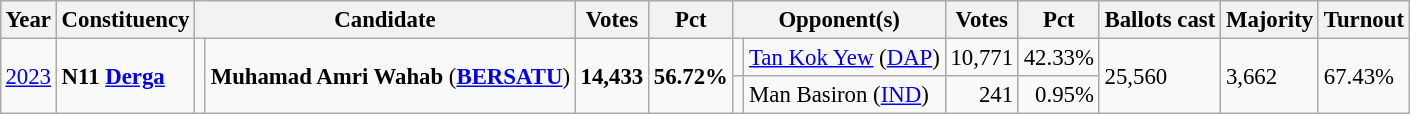<table class="wikitable" style="margin:0.5em ; font-size:95%">
<tr>
<th>Year</th>
<th>Constituency</th>
<th colspan=2>Candidate</th>
<th>Votes</th>
<th>Pct</th>
<th colspan=2>Opponent(s)</th>
<th>Votes</th>
<th>Pct</th>
<th>Ballots cast</th>
<th>Majority</th>
<th>Turnout</th>
</tr>
<tr>
<td rowspan=2><a href='#'>2023</a></td>
<td rowspan=2><strong>N11 <a href='#'>Derga</a></strong></td>
<td rowspan=2 bgcolor=></td>
<td rowspan=2><strong>Muhamad Amri Wahab</strong> (<a href='#'><strong>BERSATU</strong></a>)</td>
<td rowspan=2 align=right><strong>14,433</strong></td>
<td rowspan=2><strong>56.72%</strong></td>
<td></td>
<td><a href='#'>Tan Kok Yew</a> (<a href='#'>DAP</a>)</td>
<td align=right>10,771</td>
<td>42.33%</td>
<td rowspan=2>25,560</td>
<td rowspan=2>3,662</td>
<td rowspan=2>67.43%</td>
</tr>
<tr>
<td></td>
<td>Man Basiron (<a href='#'>IND</a>)</td>
<td align=right>241</td>
<td align=right>0.95%</td>
</tr>
</table>
